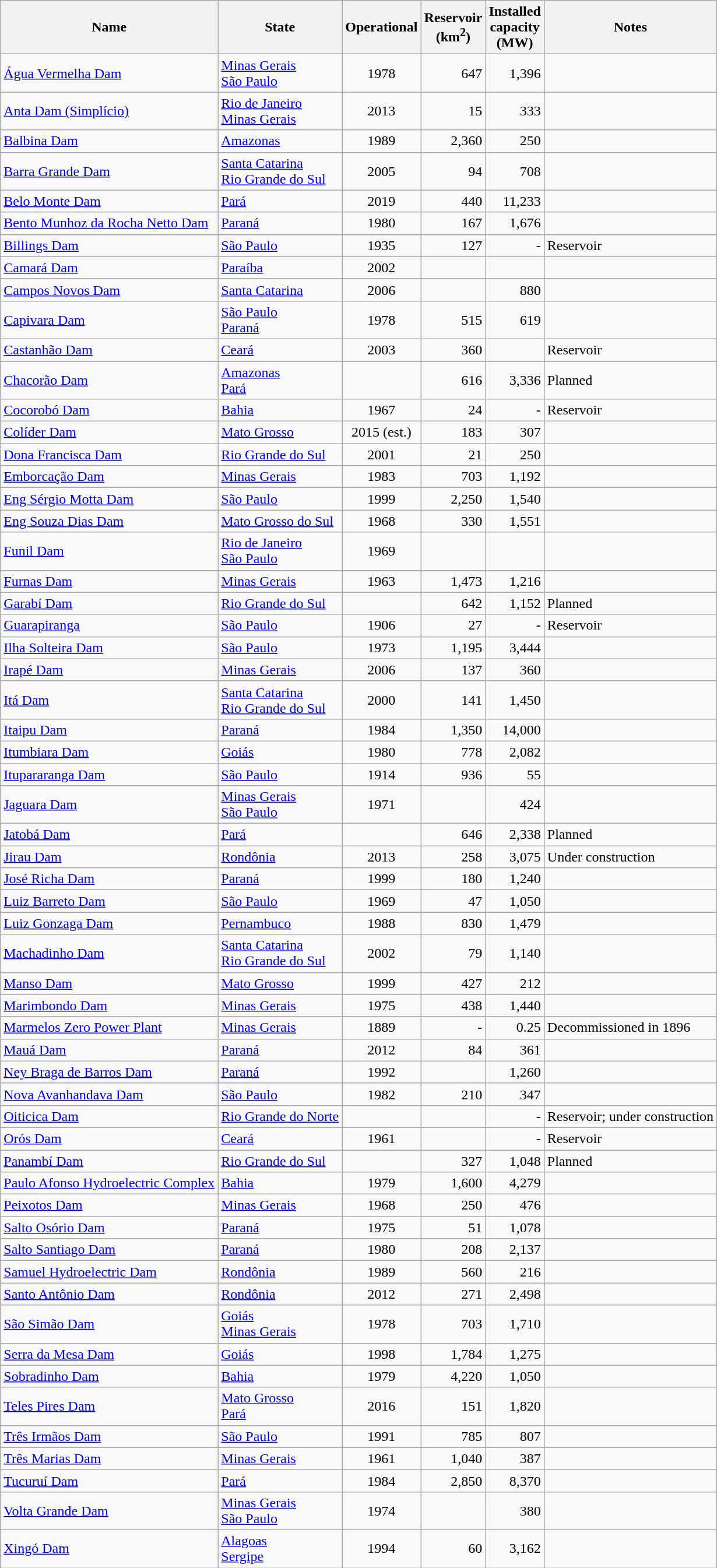<table class="wikitable sortable">
<tr>
<th>Name</th>
<th>State</th>
<th>Operational</th>
<th>Reservoir<br>(km<sup>2</sup>)</th>
<th>Installed<br>capacity<br>(MW)</th>
<th>Notes</th>
</tr>
<tr in gthe hvhbnknjnbfvgbhnm,.mnbvcbn n n>
<td><a href='#'>Água Vermelha Dam</a></td>
<td><a href='#'>Minas Gerais</a><br><a href='#'>São Paulo</a></td>
<td style="text-align:center;">1978</td>
<td style="text-align:right;">647</td>
<td style="text-align:right;">1,396</td>
<td></td>
</tr>
<tr>
<td><a href='#'>Anta Dam (Simplício)</a></td>
<td><a href='#'>Rio de Janeiro</a><br><a href='#'>Minas Gerais</a></td>
<td style="text-align:center;">2013</td>
<td style="text-align:right;">15</td>
<td style="text-align:right;">333</td>
<td></td>
</tr>
<tr>
<td><a href='#'>Balbina Dam</a></td>
<td><a href='#'>Amazonas</a></td>
<td style="text-align:center;">1989</td>
<td style="text-align:right;">2,360</td>
<td style="text-align:right;">250</td>
<td></td>
</tr>
<tr>
<td><a href='#'>Barra Grande Dam</a></td>
<td><a href='#'>Santa Catarina</a><br><a href='#'>Rio Grande do Sul</a></td>
<td style="text-align:center;">2005</td>
<td style="text-align:right;">94</td>
<td style="text-align:right;">708</td>
<td></td>
</tr>
<tr>
<td><a href='#'>Belo Monte Dam</a></td>
<td><a href='#'>Pará</a></td>
<td style="text-align:center;">2019</td>
<td style="text-align:right;">440</td>
<td style="text-align:right;">11,233</td>
<td></td>
</tr>
<tr>
<td><a href='#'>Bento Munhoz da Rocha Netto Dam</a></td>
<td><a href='#'>Paraná</a></td>
<td style="text-align:center;">1980</td>
<td style="text-align:right;">167</td>
<td style="text-align:right;">1,676</td>
<td></td>
</tr>
<tr>
<td><a href='#'>Billings Dam</a></td>
<td><a href='#'>São Paulo</a></td>
<td style="text-align:center;">1935</td>
<td style="text-align:right;">127</td>
<td style="text-align:right;">-</td>
<td>Reservoir</td>
</tr>
<tr>
<td><a href='#'>Camará Dam</a></td>
<td><a href='#'>Paraíba</a></td>
<td style="text-align:center;">2002</td>
<td style="text-align:right;"></td>
<td style="text-align:right;"></td>
<td></td>
</tr>
<tr>
<td><a href='#'>Campos Novos Dam</a></td>
<td><a href='#'>Santa Catarina</a></td>
<td style="text-align:center;">2006</td>
<td style="text-align:right;"></td>
<td style="text-align:right;">880</td>
<td></td>
</tr>
<tr>
<td><a href='#'>Capivara Dam</a></td>
<td><a href='#'>São Paulo</a><br><a href='#'>Paraná</a></td>
<td style="text-align:center;">1978</td>
<td style="text-align:right;">515</td>
<td style="text-align:right;">619</td>
<td></td>
</tr>
<tr>
<td><a href='#'>Castanhão Dam</a></td>
<td><a href='#'>Ceará</a></td>
<td style="text-align:center;">2003</td>
<td style="text-align:right;">360</td>
<td style="text-align:right;"></td>
<td>Reservoir</td>
</tr>
<tr>
<td><a href='#'>Chacorão Dam</a></td>
<td><a href='#'>Amazonas</a><br><a href='#'>Pará</a></td>
<td style="text-align:center;"></td>
<td style="text-align:right;">616</td>
<td style="text-align:right;">3,336</td>
<td>Planned</td>
</tr>
<tr>
<td><a href='#'>Cocorobó Dam</a></td>
<td><a href='#'>Bahia</a></td>
<td style="text-align:center;">1967</td>
<td style="text-align:right;">24</td>
<td style="text-align:right;">-</td>
<td>Reservoir</td>
</tr>
<tr>
<td><a href='#'>Colíder Dam</a></td>
<td><a href='#'>Mato Grosso</a></td>
<td style="text-align:center;">2015 (est.)</td>
<td style="text-align:right;">183</td>
<td style="text-align:right;">307</td>
<td></td>
</tr>
<tr>
<td><a href='#'>Dona Francisca Dam</a></td>
<td><a href='#'>Rio Grande do Sul</a></td>
<td style="text-align:center;">2001</td>
<td style="text-align:right;">21</td>
<td style="text-align:right;">250</td>
<td></td>
</tr>
<tr>
<td><a href='#'>Emborcação Dam</a></td>
<td><a href='#'>Minas Gerais</a></td>
<td style="text-align:center;">1983</td>
<td style="text-align:right;">703</td>
<td style="text-align:right;">1,192</td>
<td></td>
</tr>
<tr>
<td><a href='#'>Eng Sérgio Motta Dam</a></td>
<td><a href='#'>São Paulo</a></td>
<td style="text-align:center;">1999</td>
<td style="text-align:right;">2,250</td>
<td style="text-align:right;">1,540</td>
<td></td>
</tr>
<tr>
<td><a href='#'>Eng Souza Dias Dam</a></td>
<td><a href='#'>Mato Grosso do Sul</a></td>
<td style="text-align:center;">1968</td>
<td style="text-align:right;">330</td>
<td style="text-align:right;">1,551</td>
<td></td>
</tr>
<tr>
<td><a href='#'>Funil Dam</a></td>
<td><a href='#'>Rio de Janeiro</a><br><a href='#'>São Paulo</a></td>
<td style="text-align:center;">1969</td>
<td style="text-align:right;"></td>
<td style="text-align:right;"></td>
<td></td>
</tr>
<tr>
<td><a href='#'>Furnas Dam</a></td>
<td><a href='#'>Minas Gerais</a></td>
<td style="text-align:center;">1963</td>
<td style="text-align:right;">1,473</td>
<td style="text-align:right;">1,216</td>
<td></td>
</tr>
<tr>
<td><a href='#'>Garabí Dam</a></td>
<td><a href='#'>Rio Grande do Sul</a></td>
<td style="text-align:center;"></td>
<td style="text-align:right;">642</td>
<td style="text-align:right;">1,152</td>
<td>Planned</td>
</tr>
<tr>
<td><a href='#'>Guarapiranga</a></td>
<td><a href='#'>São Paulo</a></td>
<td style="text-align:center;">1906</td>
<td style="text-align:right;">27</td>
<td style="text-align:right;">-</td>
<td>Reservoir</td>
</tr>
<tr>
<td><a href='#'>Ilha Solteira Dam</a></td>
<td><a href='#'>São Paulo</a></td>
<td style="text-align:center;">1973</td>
<td style="text-align:right;">1,195</td>
<td style="text-align:right;">3,444</td>
<td></td>
</tr>
<tr>
<td><a href='#'>Irapé Dam</a></td>
<td><a href='#'>Minas Gerais</a></td>
<td style="text-align:center;">2006</td>
<td style="text-align:right;">137</td>
<td style="text-align:right;">360</td>
<td></td>
</tr>
<tr>
<td><a href='#'>Itá Dam</a></td>
<td><a href='#'>Santa Catarina</a><br><a href='#'>Rio Grande do Sul</a></td>
<td style="text-align:center;">2000</td>
<td style="text-align:right;">141</td>
<td style="text-align:right;">1,450</td>
<td></td>
</tr>
<tr>
<td><a href='#'>Itaipu Dam</a></td>
<td><a href='#'>Paraná</a></td>
<td style="text-align:center;">1984</td>
<td style="text-align:right;">1,350</td>
<td style="text-align:right;">14,000</td>
<td></td>
</tr>
<tr>
<td><a href='#'>Itumbiara Dam</a></td>
<td><a href='#'>Goiás</a></td>
<td style="text-align:center;">1980</td>
<td style="text-align:right;">778</td>
<td style="text-align:right;">2,082</td>
<td></td>
</tr>
<tr>
<td><a href='#'>Itupararanga Dam</a></td>
<td><a href='#'>São Paulo</a></td>
<td style="text-align:center;">1914</td>
<td style="text-align:right;">936</td>
<td style="text-align:right;">55</td>
<td></td>
</tr>
<tr>
<td><a href='#'>Jaguara Dam</a></td>
<td><a href='#'>Minas Gerais</a><br><a href='#'>São Paulo</a></td>
<td style="text-align:center;">1971</td>
<td style="text-align:right;"></td>
<td style="text-align:right;">424</td>
<td></td>
</tr>
<tr>
<td><a href='#'>Jatobá Dam</a></td>
<td><a href='#'>Pará</a></td>
<td style="text-align:center;"></td>
<td style="text-align:right;">646</td>
<td style="text-align:right;">2,338</td>
<td>Planned</td>
</tr>
<tr>
<td><a href='#'>Jirau Dam</a></td>
<td><a href='#'>Rondônia</a></td>
<td style="text-align:center;">2013</td>
<td style="text-align:right;">258</td>
<td style="text-align:right;">3,075</td>
<td>Under construction</td>
</tr>
<tr>
<td><a href='#'>José Richa Dam</a></td>
<td><a href='#'>Paraná</a></td>
<td style="text-align:center;">1999</td>
<td style="text-align:right;">180</td>
<td style="text-align:right;">1,240</td>
<td></td>
</tr>
<tr>
<td><a href='#'>Luiz Barreto Dam</a></td>
<td><a href='#'>São Paulo</a></td>
<td style="text-align:center;">1969</td>
<td style="text-align:right;">47</td>
<td style="text-align:right;">1,050</td>
<td></td>
</tr>
<tr>
<td><a href='#'>Luiz Gonzaga Dam</a></td>
<td><a href='#'>Pernambuco</a></td>
<td style="text-align:center;">1988</td>
<td style="text-align:right;">830</td>
<td style="text-align:right;">1,479</td>
<td></td>
</tr>
<tr>
<td><a href='#'>Machadinho Dam</a></td>
<td><a href='#'>Santa Catarina</a><br><a href='#'>Rio Grande do Sul</a></td>
<td style="text-align:center;">2002</td>
<td style="text-align:right;">79</td>
<td style="text-align:right;">1,140</td>
<td></td>
</tr>
<tr>
<td><a href='#'>Manso Dam</a></td>
<td><a href='#'>Mato Grosso</a></td>
<td style="text-align:center;">1999</td>
<td style="text-align:right;">427</td>
<td style="text-align:right;">212</td>
<td></td>
</tr>
<tr>
<td><a href='#'>Marimbondo Dam</a></td>
<td><a href='#'>Minas Gerais</a></td>
<td style="text-align:center;">1975</td>
<td style="text-align:right;">438</td>
<td style="text-align:right;">1,440</td>
<td></td>
</tr>
<tr>
<td><a href='#'>Marmelos Zero Power Plant</a></td>
<td><a href='#'>Minas Gerais</a></td>
<td style="text-align:center;">1889</td>
<td style="text-align:right;">-</td>
<td style="text-align:right;">0.25</td>
<td>Decommissioned in 1896</td>
</tr>
<tr>
<td><a href='#'>Mauá Dam</a></td>
<td><a href='#'>Paraná</a></td>
<td style="text-align:center;">2012</td>
<td style="text-align:right;">84</td>
<td style="text-align:right;">361</td>
<td></td>
</tr>
<tr>
<td><a href='#'>Ney Braga de Barros Dam</a></td>
<td><a href='#'>Paraná</a></td>
<td style="text-align:center;">1992</td>
<td style="text-align:right;"></td>
<td style="text-align:right;">1,260</td>
<td></td>
</tr>
<tr>
<td><a href='#'>Nova Avanhandava Dam</a></td>
<td><a href='#'>São Paulo</a></td>
<td style="text-align:center;">1982</td>
<td style="text-align:right;">210</td>
<td style="text-align:right;">347</td>
<td></td>
</tr>
<tr>
<td><a href='#'>Oiticica Dam</a></td>
<td><a href='#'>Rio Grande do Norte</a></td>
<td style="text-align:center;"></td>
<td style="text-align:right;"></td>
<td style="text-align:right;">-</td>
<td>Reservoir; under construction</td>
</tr>
<tr>
<td><a href='#'>Orós Dam</a></td>
<td><a href='#'>Ceará</a></td>
<td style="text-align:center;">1961</td>
<td style="text-align:right;"></td>
<td style="text-align:right;">-</td>
<td>Reservoir</td>
</tr>
<tr>
<td><a href='#'>Panambí Dam</a></td>
<td><a href='#'>Rio Grande do Sul</a></td>
<td style="text-align:center;"></td>
<td style="text-align:right;">327</td>
<td style="text-align:right;">1,048</td>
<td>Planned</td>
</tr>
<tr>
<td><a href='#'>Paulo Afonso Hydroelectric Complex</a></td>
<td><a href='#'>Bahia</a></td>
<td style="text-align:center;">1979</td>
<td style="text-align:right;">1,600</td>
<td style="text-align:right;">4,279</td>
<td></td>
</tr>
<tr>
<td><a href='#'>Peixotos Dam</a></td>
<td><a href='#'>Minas Gerais</a></td>
<td style="text-align:center;">1968</td>
<td style="text-align:right;">250</td>
<td style="text-align:right;">476</td>
<td></td>
</tr>
<tr>
<td><a href='#'>Salto Osório Dam</a></td>
<td><a href='#'>Paraná</a></td>
<td style="text-align:center;">1975</td>
<td style="text-align:right;">51</td>
<td style="text-align:right;">1,078</td>
<td></td>
</tr>
<tr>
<td><a href='#'>Salto Santiago Dam</a></td>
<td><a href='#'>Paraná</a></td>
<td style="text-align:center;">1980</td>
<td style="text-align:right;">208</td>
<td style="text-align:right;">2,137</td>
<td></td>
</tr>
<tr>
<td><a href='#'>Samuel Hydroelectric Dam</a></td>
<td><a href='#'>Rondônia</a></td>
<td style="text-align:center;">1989</td>
<td style="text-align:right;">560</td>
<td style="text-align:right;">216</td>
<td></td>
</tr>
<tr>
<td><a href='#'>Santo Antônio Dam</a></td>
<td><a href='#'>Rondônia</a></td>
<td style="text-align:center;">2012</td>
<td style="text-align:right;">271</td>
<td style="text-align:right;">2,498</td>
<td></td>
</tr>
<tr>
<td><a href='#'>São Simão Dam</a></td>
<td><a href='#'>Goiás</a><br><a href='#'>Minas Gerais</a></td>
<td style="text-align:center;">1978</td>
<td style="text-align:right;">703</td>
<td style="text-align:right;">1,710</td>
<td></td>
</tr>
<tr>
<td><a href='#'>Serra da Mesa Dam</a></td>
<td><a href='#'>Goiás</a></td>
<td style="text-align:center;">1998</td>
<td style="text-align:right;">1,784</td>
<td style="text-align:right;">1,275</td>
<td></td>
</tr>
<tr>
<td><a href='#'>Sobradinho Dam</a></td>
<td><a href='#'>Bahia</a></td>
<td style="text-align:center;">1979</td>
<td style="text-align:right;">4,220</td>
<td style="text-align:right;">1,050</td>
<td></td>
</tr>
<tr>
<td><a href='#'>Teles Pires Dam</a></td>
<td><a href='#'>Mato Grosso</a><br><a href='#'>Pará</a></td>
<td style="text-align:center;">2016</td>
<td style="text-align:right;">151</td>
<td style="text-align:right;">1,820</td>
<td></td>
</tr>
<tr>
<td><a href='#'>Três Irmãos Dam</a></td>
<td><a href='#'>São Paulo</a></td>
<td style="text-align:center;">1991</td>
<td style="text-align:right;">785</td>
<td style="text-align:right;">807</td>
<td></td>
</tr>
<tr>
<td><a href='#'>Três Marias Dam</a></td>
<td><a href='#'>Minas Gerais</a></td>
<td style="text-align:center;">1961</td>
<td style="text-align:right;">1,040</td>
<td style="text-align:right;">387</td>
<td></td>
</tr>
<tr>
<td><a href='#'>Tucuruí Dam</a></td>
<td><a href='#'>Pará</a></td>
<td style="text-align:center;">1984</td>
<td style="text-align:right;">2,850</td>
<td style="text-align:right;">8,370</td>
<td></td>
</tr>
<tr>
<td><a href='#'>Volta Grande Dam</a></td>
<td><a href='#'>Minas Gerais</a><br><a href='#'>São Paulo</a></td>
<td style="text-align:center;">1974</td>
<td style="text-align:right;"></td>
<td style="text-align:right;">380</td>
<td></td>
</tr>
<tr>
<td><a href='#'>Xingó Dam</a></td>
<td><a href='#'>Alagoas</a><br><a href='#'>Sergipe</a></td>
<td style="text-align:center;">1994</td>
<td style="text-align:right;">60</td>
<td style="text-align:right;">3,162</td>
<td></td>
</tr>
</table>
